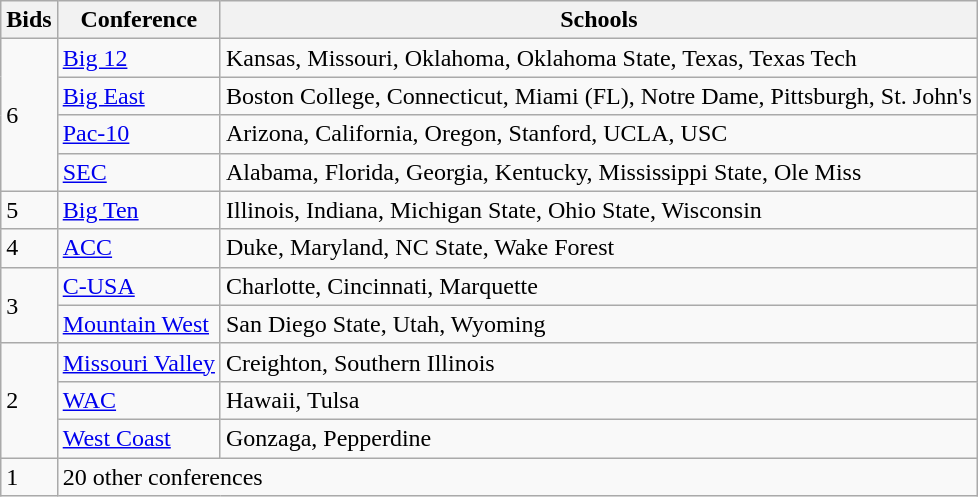<table class="wikitable">
<tr>
<th>Bids</th>
<th>Conference</th>
<th>Schools</th>
</tr>
<tr>
<td rowspan="4">6</td>
<td><a href='#'>Big 12</a></td>
<td>Kansas, Missouri, Oklahoma, Oklahoma State, Texas, Texas Tech</td>
</tr>
<tr>
<td><a href='#'>Big East</a></td>
<td>Boston College, Connecticut, Miami (FL), Notre Dame, Pittsburgh, St. John's</td>
</tr>
<tr>
<td><a href='#'>Pac-10</a></td>
<td>Arizona, California, Oregon, Stanford, UCLA, USC</td>
</tr>
<tr>
<td><a href='#'>SEC</a></td>
<td>Alabama, Florida, Georgia, Kentucky, Mississippi State, Ole Miss</td>
</tr>
<tr>
<td>5</td>
<td><a href='#'>Big Ten</a></td>
<td>Illinois, Indiana, Michigan State, Ohio State, Wisconsin</td>
</tr>
<tr>
<td>4</td>
<td><a href='#'>ACC</a></td>
<td>Duke, Maryland, NC State, Wake Forest</td>
</tr>
<tr>
<td rowspan="2">3</td>
<td><a href='#'>C-USA</a></td>
<td>Charlotte, Cincinnati, Marquette</td>
</tr>
<tr>
<td><a href='#'>Mountain West</a></td>
<td>San Diego State, Utah, Wyoming</td>
</tr>
<tr>
<td rowspan="3">2</td>
<td><a href='#'>Missouri Valley</a></td>
<td>Creighton, Southern Illinois</td>
</tr>
<tr>
<td><a href='#'>WAC</a></td>
<td>Hawaii, Tulsa</td>
</tr>
<tr>
<td><a href='#'>West Coast</a></td>
<td>Gonzaga, Pepperdine</td>
</tr>
<tr>
<td>1</td>
<td colspan="2">20 other conferences</td>
</tr>
</table>
